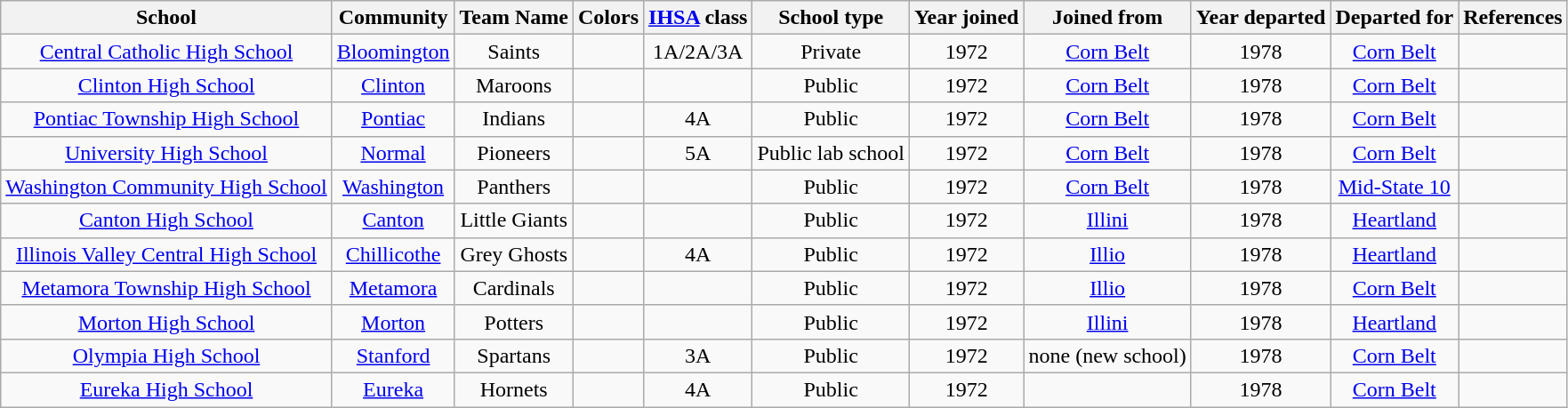<table class="wikitable sortable" style="text-align:center;">
<tr>
<th>School</th>
<th>Community</th>
<th>Team Name</th>
<th>Colors</th>
<th><a href='#'>IHSA</a> class</th>
<th>School type</th>
<th>Year joined</th>
<th>Joined from</th>
<th>Year departed</th>
<th>Departed for</th>
<th>References</th>
</tr>
<tr>
<td><a href='#'>Central Catholic High School</a></td>
<td><a href='#'>Bloomington</a></td>
<td>Saints</td>
<td>  </td>
<td>1A/2A/3A</td>
<td>Private</td>
<td>1972</td>
<td><a href='#'>Corn Belt</a></td>
<td>1978</td>
<td><a href='#'>Corn Belt</a></td>
<td></td>
</tr>
<tr>
<td><a href='#'>Clinton High School</a></td>
<td><a href='#'>Clinton</a></td>
<td>Maroons</td>
<td> </td>
<td></td>
<td>Public</td>
<td>1972</td>
<td><a href='#'>Corn Belt</a></td>
<td>1978</td>
<td><a href='#'>Corn Belt</a></td>
<td></td>
</tr>
<tr>
<td><a href='#'>Pontiac Township High School</a></td>
<td><a href='#'>Pontiac</a></td>
<td>Indians</td>
<td> </td>
<td>4A</td>
<td>Public</td>
<td>1972</td>
<td><a href='#'>Corn Belt</a></td>
<td>1978</td>
<td><a href='#'>Corn Belt</a></td>
<td></td>
</tr>
<tr>
<td><a href='#'>University High School</a></td>
<td><a href='#'>Normal</a></td>
<td>Pioneers</td>
<td> </td>
<td>5A</td>
<td>Public lab school</td>
<td>1972</td>
<td><a href='#'>Corn Belt</a></td>
<td>1978</td>
<td><a href='#'>Corn Belt</a></td>
<td></td>
</tr>
<tr>
<td><a href='#'>Washington Community High School</a></td>
<td><a href='#'>Washington</a></td>
<td>Panthers</td>
<td> </td>
<td></td>
<td>Public</td>
<td>1972</td>
<td><a href='#'>Corn Belt</a></td>
<td>1978</td>
<td><a href='#'>Mid-State 10</a></td>
<td></td>
</tr>
<tr>
<td><a href='#'>Canton High School</a></td>
<td><a href='#'>Canton</a></td>
<td>Little Giants</td>
<td> </td>
<td></td>
<td>Public</td>
<td>1972</td>
<td><a href='#'>Illini</a></td>
<td>1978</td>
<td><a href='#'>Heartland</a></td>
<td></td>
</tr>
<tr>
<td><a href='#'>Illinois Valley Central High School</a></td>
<td><a href='#'>Chillicothe</a></td>
<td>Grey Ghosts</td>
<td> </td>
<td>4A</td>
<td>Public</td>
<td>1972</td>
<td><a href='#'>Illio</a></td>
<td>1978</td>
<td><a href='#'>Heartland</a></td>
<td></td>
</tr>
<tr>
<td><a href='#'>Metamora Township High School</a></td>
<td><a href='#'>Metamora</a></td>
<td>Cardinals</td>
<td> </td>
<td></td>
<td>Public</td>
<td>1972</td>
<td><a href='#'>Illio</a></td>
<td>1978</td>
<td><a href='#'>Corn Belt</a></td>
<td></td>
</tr>
<tr>
<td><a href='#'>Morton High School</a></td>
<td><a href='#'>Morton</a></td>
<td>Potters</td>
<td> </td>
<td></td>
<td>Public</td>
<td>1972</td>
<td><a href='#'>Illini</a></td>
<td>1978</td>
<td><a href='#'>Heartland</a></td>
<td></td>
</tr>
<tr>
<td><a href='#'>Olympia High School</a></td>
<td><a href='#'>Stanford</a></td>
<td>Spartans</td>
<td>  </td>
<td>3A</td>
<td>Public</td>
<td>1972</td>
<td>none (new school)</td>
<td>1978</td>
<td><a href='#'>Corn Belt</a></td>
<td></td>
</tr>
<tr>
<td><a href='#'>Eureka High School</a></td>
<td><a href='#'>Eureka</a></td>
<td>Hornets</td>
<td> </td>
<td>4A</td>
<td>Public</td>
<td>1972</td>
<td></td>
<td>1978</td>
<td><a href='#'>Corn Belt</a></td>
<td></td>
</tr>
</table>
